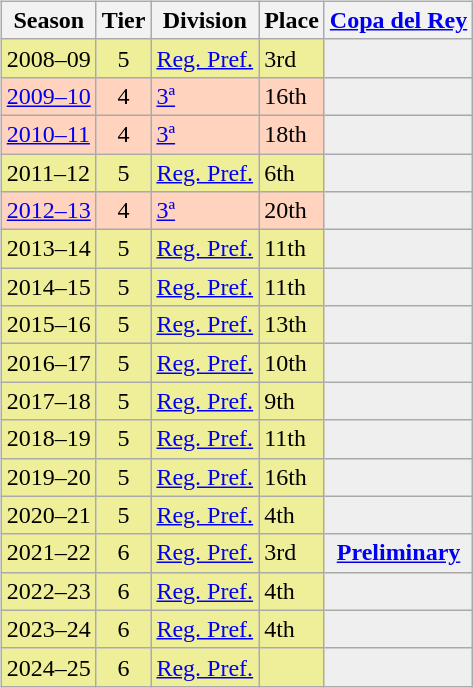<table>
<tr>
<td valign="top" width=0%><br><table class="wikitable">
<tr style="background:#f0f6fa;">
<th>Season</th>
<th>Tier</th>
<th>Division</th>
<th>Place</th>
<th><a href='#'>Copa del Rey</a></th>
</tr>
<tr>
<td style="background:#EFEF99;">2008–09</td>
<td style="background:#EFEF99;" align="center">5</td>
<td style="background:#EFEF99;"><a href='#'>Reg. Pref.</a></td>
<td style="background:#EFEF99;">3rd</td>
<th style="background:#efefef;"></th>
</tr>
<tr>
<td style="background:#FFD3BD;"><a href='#'>2009–10</a></td>
<td style="background:#FFD3BD;" align="center">4</td>
<td style="background:#FFD3BD;"><a href='#'>3ª</a></td>
<td style="background:#FFD3BD;">16th</td>
<th style="background:#efefef;"></th>
</tr>
<tr>
<td style="background:#FFD3BD;"><a href='#'>2010–11</a></td>
<td style="background:#FFD3BD;" align="center">4</td>
<td style="background:#FFD3BD;"><a href='#'>3ª</a></td>
<td style="background:#FFD3BD;">18th</td>
<th style="background:#efefef;"></th>
</tr>
<tr>
<td style="background:#EFEF99;">2011–12</td>
<td style="background:#EFEF99;" align="center">5</td>
<td style="background:#EFEF99;"><a href='#'>Reg. Pref.</a></td>
<td style="background:#EFEF99;">6th</td>
<th style="background:#efefef;"></th>
</tr>
<tr>
<td style="background:#FFD3BD;"><a href='#'>2012–13</a></td>
<td style="background:#FFD3BD;" align="center">4</td>
<td style="background:#FFD3BD;"><a href='#'>3ª</a></td>
<td style="background:#FFD3BD;">20th</td>
<th style="background:#efefef;"></th>
</tr>
<tr>
<td style="background:#EFEF99;">2013–14</td>
<td style="background:#EFEF99;" align="center">5</td>
<td style="background:#EFEF99;"><a href='#'>Reg. Pref.</a></td>
<td style="background:#EFEF99;">11th</td>
<th style="background:#efefef;"></th>
</tr>
<tr>
<td style="background:#EFEF99;">2014–15</td>
<td style="background:#EFEF99;" align="center">5</td>
<td style="background:#EFEF99;"><a href='#'>Reg. Pref.</a></td>
<td style="background:#EFEF99;">11th</td>
<th style="background:#efefef;"></th>
</tr>
<tr>
<td style="background:#EFEF99;">2015–16</td>
<td style="background:#EFEF99;" align="center">5</td>
<td style="background:#EFEF99;"><a href='#'>Reg. Pref.</a></td>
<td style="background:#EFEF99;">13th</td>
<th style="background:#efefef;"></th>
</tr>
<tr>
<td style="background:#EFEF99;">2016–17</td>
<td style="background:#EFEF99;" align="center">5</td>
<td style="background:#EFEF99;"><a href='#'>Reg. Pref.</a></td>
<td style="background:#EFEF99;">10th</td>
<th style="background:#efefef;"></th>
</tr>
<tr>
<td style="background:#EFEF99;">2017–18</td>
<td style="background:#EFEF99;" align="center">5</td>
<td style="background:#EFEF99;"><a href='#'>Reg. Pref.</a></td>
<td style="background:#EFEF99;">9th</td>
<th style="background:#efefef;"></th>
</tr>
<tr>
<td style="background:#EFEF99;">2018–19</td>
<td style="background:#EFEF99;" align="center">5</td>
<td style="background:#EFEF99;"><a href='#'>Reg. Pref.</a></td>
<td style="background:#EFEF99;">11th</td>
<th style="background:#efefef;"></th>
</tr>
<tr>
<td style="background:#EFEF99;">2019–20</td>
<td style="background:#EFEF99;" align="center">5</td>
<td style="background:#EFEF99;"><a href='#'>Reg. Pref.</a></td>
<td style="background:#EFEF99;">16th</td>
<th style="background:#efefef;"></th>
</tr>
<tr>
<td style="background:#EFEF99;">2020–21</td>
<td style="background:#EFEF99;" align="center">5</td>
<td style="background:#EFEF99;"><a href='#'>Reg. Pref.</a></td>
<td style="background:#EFEF99;">4th</td>
<th style="background:#efefef;"></th>
</tr>
<tr>
<td style="background:#EFEF99;">2021–22</td>
<td style="background:#EFEF99;" align="center">6</td>
<td style="background:#EFEF99;"><a href='#'>Reg. Pref.</a></td>
<td style="background:#EFEF99;">3rd</td>
<th style="background:#efefef;"><a href='#'>Preliminary</a></th>
</tr>
<tr>
<td style="background:#EFEF99;">2022–23</td>
<td style="background:#EFEF99;" align="center">6</td>
<td style="background:#EFEF99;"><a href='#'>Reg. Pref.</a></td>
<td style="background:#EFEF99;">4th</td>
<th style="background:#efefef;"></th>
</tr>
<tr>
<td style="background:#EFEF99;">2023–24</td>
<td style="background:#EFEF99;" align="center">6</td>
<td style="background:#EFEF99;"><a href='#'>Reg. Pref.</a></td>
<td style="background:#EFEF99;">4th</td>
<th style="background:#efefef;"></th>
</tr>
<tr>
<td style="background:#EFEF99;">2024–25</td>
<td style="background:#EFEF99;" align="center">6</td>
<td style="background:#EFEF99;"><a href='#'>Reg. Pref.</a></td>
<td style="background:#EFEF99;"></td>
<th style="background:#efefef;"></th>
</tr>
</table>
</td>
</tr>
</table>
